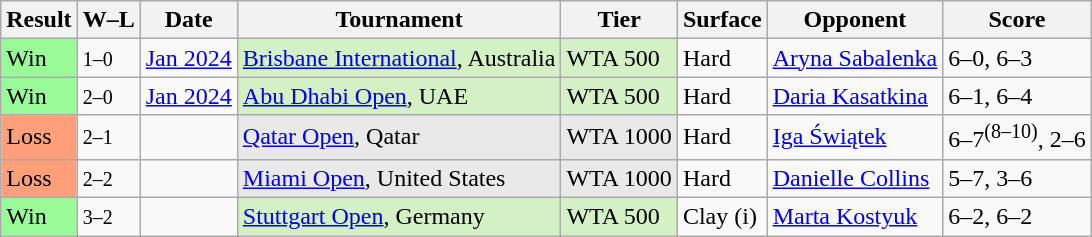<table class="sortable wikitable">
<tr>
<th>Result</th>
<th class="unsortable">W–L</th>
<th>Date</th>
<th>Tournament</th>
<th>Tier</th>
<th>Surface</th>
<th>Opponent</th>
<th class="unsortable">Score</th>
</tr>
<tr>
<td bgcolor=98fb98>Win</td>
<td><small>1–0</small></td>
<td><a href='#'>Jan 2024</a></td>
<td bgcolor=d4f1c5><a href='#'>Brisbane International</a>, Australia</td>
<td bgcolor=d4f1c5>WTA 500</td>
<td>Hard</td>
<td> <a href='#'>Aryna Sabalenka</a></td>
<td>6–0, 6–3</td>
</tr>
<tr>
<td bgcolor=98fb98>Win</td>
<td><small>2–0</small></td>
<td><a href='#'>Jan 2024</a></td>
<td bgcolor=d4f1c5><a href='#'>Abu Dhabi Open</a>, UAE</td>
<td bgcolor=d4f1c5>WTA 500</td>
<td>Hard</td>
<td> <a href='#'>Daria Kasatkina</a></td>
<td>6–1, 6–4</td>
</tr>
<tr>
<td bgcolor=ffa07a>Loss</td>
<td><small>2–1</small></td>
<td><a href='#'></a></td>
<td bgcolor=e9e9e9><a href='#'>Qatar Open</a>, Qatar</td>
<td bgcolor=e9e9e9>WTA 1000</td>
<td>Hard</td>
<td> <a href='#'>Iga Świątek</a></td>
<td>6–7<sup>(8–10)</sup>, 2–6</td>
</tr>
<tr>
<td bgcolor=ffa07a>Loss</td>
<td><small>2–2</small></td>
<td><a href='#'></a></td>
<td bgcolor=e9e9e9><a href='#'>Miami Open</a>, United States</td>
<td bgcolor=e9e9e9>WTA 1000</td>
<td>Hard</td>
<td> <a href='#'>Danielle Collins</a></td>
<td>5–7, 3–6</td>
</tr>
<tr>
<td bgcolor=98fb98>Win</td>
<td><small>3–2</small></td>
<td><a href='#'></a></td>
<td style="background:#d4f1c5"><a href='#'>Stuttgart Open</a>, Germany</td>
<td style="background:#d4f1c5">WTA 500</td>
<td>Clay (i)</td>
<td> <a href='#'>Marta Kostyuk</a></td>
<td>6–2, 6–2</td>
</tr>
</table>
